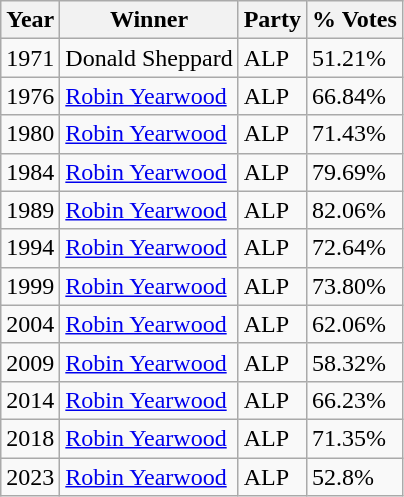<table class="wikitable">
<tr>
<th><strong>Year</strong></th>
<th><strong>Winner</strong></th>
<th><strong>Party</strong></th>
<th><strong>% Votes</strong></th>
</tr>
<tr>
<td>1971</td>
<td>Donald Sheppard</td>
<td>ALP</td>
<td>51.21%</td>
</tr>
<tr>
<td>1976</td>
<td><a href='#'>Robin Yearwood</a></td>
<td>ALP</td>
<td>66.84%</td>
</tr>
<tr>
<td>1980</td>
<td><a href='#'>Robin Yearwood</a></td>
<td>ALP</td>
<td>71.43%</td>
</tr>
<tr>
<td>1984</td>
<td><a href='#'>Robin Yearwood</a></td>
<td>ALP</td>
<td>79.69%</td>
</tr>
<tr>
<td>1989</td>
<td><a href='#'>Robin Yearwood</a></td>
<td>ALP</td>
<td>82.06%</td>
</tr>
<tr>
<td>1994</td>
<td><a href='#'>Robin Yearwood</a></td>
<td>ALP</td>
<td>72.64%</td>
</tr>
<tr>
<td>1999</td>
<td><a href='#'>Robin Yearwood</a></td>
<td>ALP</td>
<td>73.80%</td>
</tr>
<tr>
<td>2004</td>
<td><a href='#'>Robin Yearwood</a></td>
<td>ALP</td>
<td>62.06%</td>
</tr>
<tr>
<td>2009</td>
<td><a href='#'>Robin Yearwood</a></td>
<td>ALP</td>
<td>58.32%</td>
</tr>
<tr>
<td>2014</td>
<td><a href='#'>Robin Yearwood</a></td>
<td>ALP</td>
<td>66.23%</td>
</tr>
<tr>
<td>2018</td>
<td><a href='#'>Robin Yearwood</a></td>
<td>ALP</td>
<td>71.35%</td>
</tr>
<tr>
<td>2023</td>
<td><a href='#'>Robin Yearwood</a></td>
<td>ALP</td>
<td>52.8%</td>
</tr>
</table>
